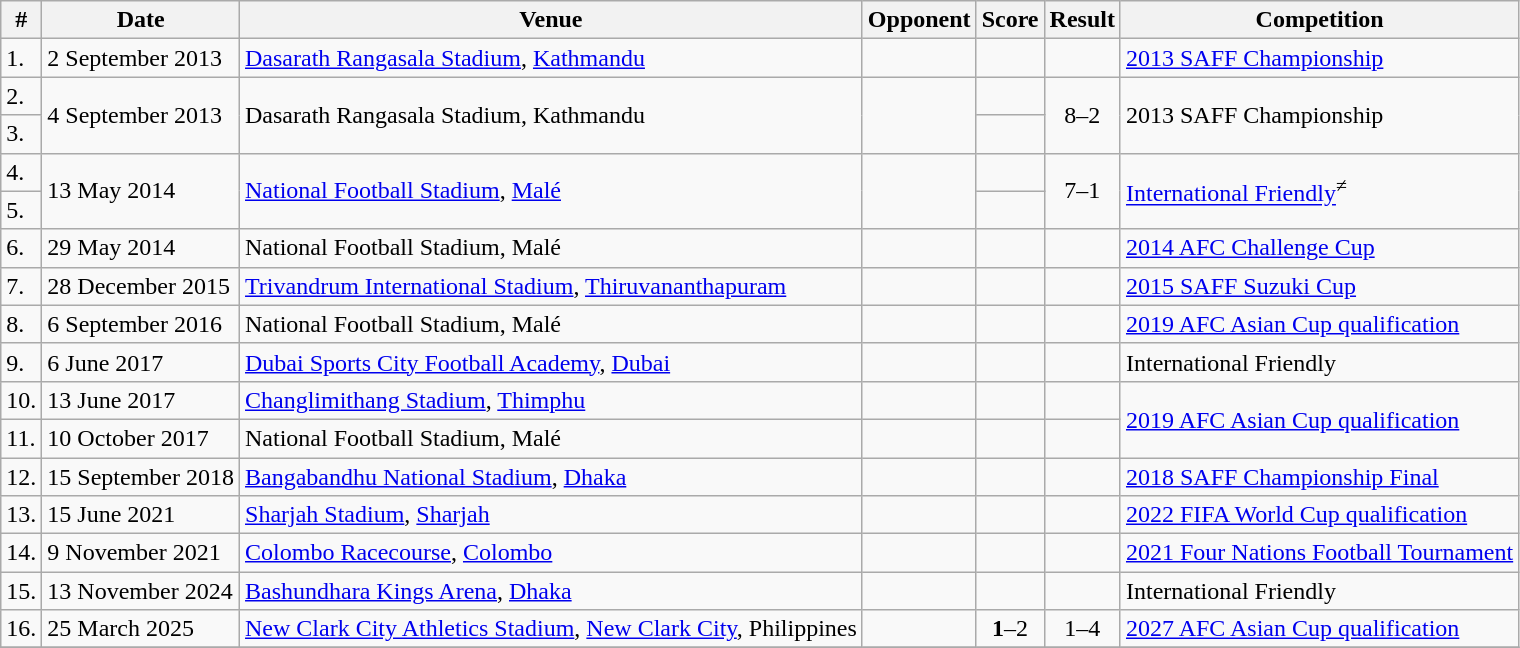<table class="wikitable">
<tr>
<th>#</th>
<th>Date</th>
<th>Venue</th>
<th>Opponent</th>
<th>Score</th>
<th>Result</th>
<th>Competition</th>
</tr>
<tr>
<td>1.</td>
<td>2 September 2013</td>
<td><a href='#'>Dasarath Rangasala Stadium</a>, <a href='#'>Kathmandu</a></td>
<td></td>
<td></td>
<td></td>
<td><a href='#'>2013 SAFF Championship</a></td>
</tr>
<tr>
<td>2.</td>
<td rowspan=2>4 September 2013</td>
<td rowspan=2>Dasarath Rangasala Stadium, Kathmandu</td>
<td rowspan=2></td>
<td></td>
<td rowspan=2 style="text-align:center;">8–2</td>
<td rowspan=2>2013 SAFF Championship</td>
</tr>
<tr>
<td>3.</td>
<td></td>
</tr>
<tr>
<td>4.</td>
<td rowspan=2>13 May 2014</td>
<td rowspan=2><a href='#'>National Football Stadium</a>, <a href='#'>Malé</a></td>
<td rowspan=2></td>
<td></td>
<td rowspan=2 style="text-align:center;">7–1</td>
<td rowspan=2><a href='#'>International Friendly</a><sup>≠</sup></td>
</tr>
<tr>
<td>5.</td>
<td></td>
</tr>
<tr>
<td>6.</td>
<td>29 May 2014</td>
<td>National Football Stadium, Malé</td>
<td></td>
<td></td>
<td></td>
<td><a href='#'>2014 AFC Challenge Cup</a></td>
</tr>
<tr>
<td>7.</td>
<td>28 December 2015</td>
<td><a href='#'>Trivandrum International Stadium</a>, <a href='#'>Thiruvananthapuram</a></td>
<td></td>
<td></td>
<td></td>
<td><a href='#'>2015 SAFF Suzuki Cup</a></td>
</tr>
<tr>
<td>8.</td>
<td>6 September 2016</td>
<td>National Football Stadium, Malé</td>
<td></td>
<td></td>
<td></td>
<td><a href='#'>2019 AFC Asian Cup qualification</a></td>
</tr>
<tr>
<td>9.</td>
<td>6 June 2017</td>
<td><a href='#'>Dubai Sports City Football Academy</a>, <a href='#'>Dubai</a></td>
<td></td>
<td></td>
<td></td>
<td>International Friendly</td>
</tr>
<tr>
<td>10.</td>
<td>13 June 2017</td>
<td><a href='#'>Changlimithang Stadium</a>, <a href='#'>Thimphu</a></td>
<td></td>
<td></td>
<td></td>
<td rowspan=2><a href='#'>2019 AFC Asian Cup qualification</a></td>
</tr>
<tr>
<td>11.</td>
<td>10 October 2017</td>
<td>National Football Stadium, Malé</td>
<td></td>
<td></td>
<td></td>
</tr>
<tr>
<td>12.</td>
<td>15 September 2018</td>
<td><a href='#'>Bangabandhu National Stadium</a>, <a href='#'>Dhaka</a></td>
<td></td>
<td></td>
<td></td>
<td><a href='#'>2018 SAFF Championship Final</a></td>
</tr>
<tr>
<td>13.</td>
<td>15 June 2021</td>
<td><a href='#'>Sharjah Stadium</a>, <a href='#'>Sharjah</a></td>
<td></td>
<td></td>
<td></td>
<td><a href='#'>2022 FIFA World Cup qualification</a></td>
</tr>
<tr>
<td>14.</td>
<td>9 November 2021</td>
<td><a href='#'>Colombo Racecourse</a>, <a href='#'>Colombo</a></td>
<td></td>
<td></td>
<td></td>
<td><a href='#'>2021 Four Nations Football Tournament</a></td>
</tr>
<tr>
<td>15.</td>
<td>13 November 2024</td>
<td><a href='#'>Bashundhara Kings Arena</a>, <a href='#'>Dhaka</a></td>
<td></td>
<td></td>
<td></td>
<td>International Friendly</td>
</tr>
<tr>
<td>16.</td>
<td>25 March 2025</td>
<td><a href='#'>New Clark City Athletics Stadium</a>, <a href='#'>New Clark City</a>, Philippines</td>
<td></td>
<td align="center"><strong>1</strong>–2</td>
<td align="center">1–4</td>
<td><a href='#'>2027 AFC Asian Cup qualification</a></td>
</tr>
<tr>
</tr>
</table>
